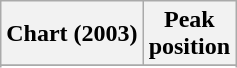<table class="wikitable sortable">
<tr>
<th align="left">Chart (2003)</th>
<th align="center">Peak<br>position</th>
</tr>
<tr>
</tr>
<tr>
</tr>
</table>
